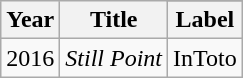<table class="wikitable plainrowheaders" style="text-align:center;">
<tr>
<th scope="col" rowspan="2">Year</th>
<th scope="col" rowspan="2">Title</th>
</tr>
<tr Still Point>
<th scope="col" colspan="2">Label</th>
</tr>
<tr>
<td>2016</td>
<td ! scope="row"><em>Still Point</em></td>
<td>InToto</td>
</tr>
</table>
